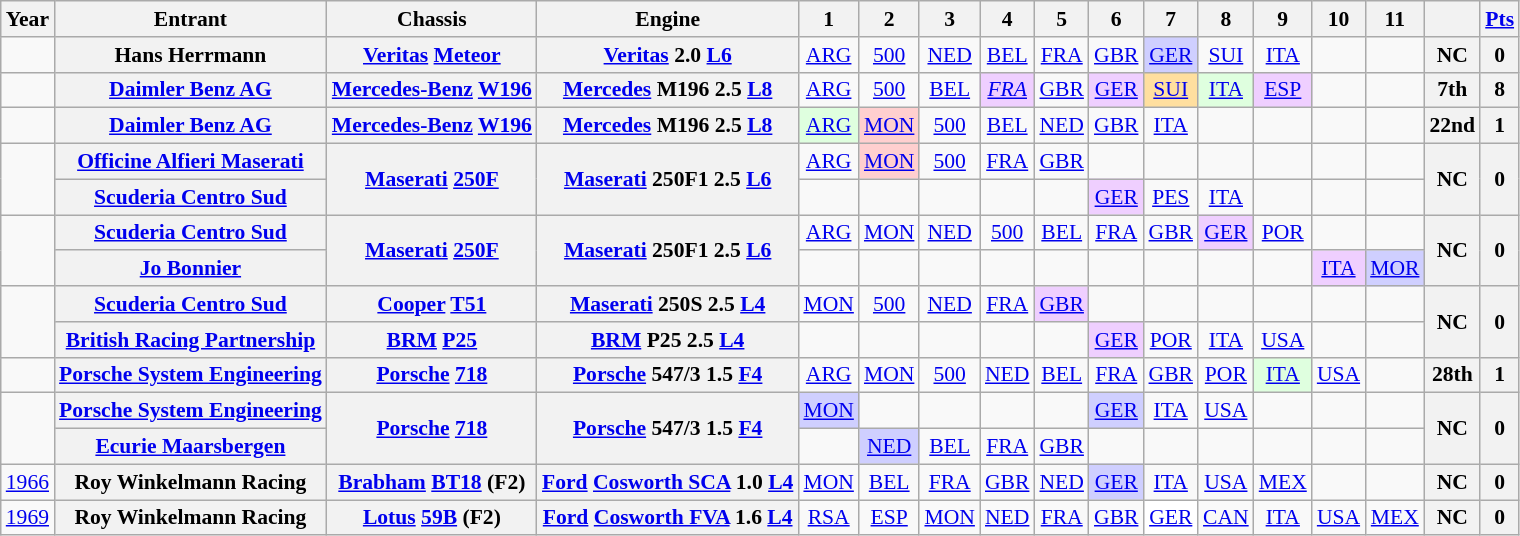<table class="wikitable" style="text-align:center; font-size:90%">
<tr>
<th>Year</th>
<th>Entrant</th>
<th>Chassis</th>
<th>Engine</th>
<th>1</th>
<th>2</th>
<th>3</th>
<th>4</th>
<th>5</th>
<th>6</th>
<th>7</th>
<th>8</th>
<th>9</th>
<th>10</th>
<th>11</th>
<th></th>
<th><a href='#'>Pts</a></th>
</tr>
<tr>
<td></td>
<th>Hans Herrmann</th>
<th><a href='#'>Veritas</a> <a href='#'>Meteor</a></th>
<th><a href='#'>Veritas</a> 2.0 <a href='#'>L6</a></th>
<td><a href='#'>ARG</a></td>
<td><a href='#'>500</a></td>
<td><a href='#'>NED</a></td>
<td><a href='#'>BEL</a></td>
<td><a href='#'>FRA</a></td>
<td><a href='#'>GBR</a></td>
<td style="background: #CFCFFF"><a href='#'>GER</a><br></td>
<td><a href='#'>SUI</a></td>
<td><a href='#'>ITA</a></td>
<td></td>
<td></td>
<th>NC</th>
<th>0</th>
</tr>
<tr>
<td></td>
<th><a href='#'>Daimler Benz AG</a></th>
<th><a href='#'>Mercedes-Benz</a> <a href='#'>W196</a></th>
<th><a href='#'>Mercedes</a> M196 2.5 <a href='#'>L8</a></th>
<td><a href='#'>ARG</a></td>
<td><a href='#'>500</a></td>
<td><a href='#'>BEL</a></td>
<td style="background: #EFCFFF"><em><a href='#'>FRA</a></em><br></td>
<td><a href='#'>GBR</a></td>
<td style="background: #EFCFFF"><a href='#'>GER</a><br></td>
<td style="background: #FFDF9F"><a href='#'>SUI</a><br></td>
<td style="background: #DFFFDF"><a href='#'>ITA</a><br></td>
<td style="background: #EFCFFF"><a href='#'>ESP</a><br></td>
<td></td>
<td></td>
<th>7th</th>
<th>8</th>
</tr>
<tr>
<td></td>
<th><a href='#'>Daimler Benz AG</a></th>
<th><a href='#'>Mercedes-Benz</a> <a href='#'>W196</a></th>
<th><a href='#'>Mercedes</a> M196 2.5 <a href='#'>L8</a></th>
<td style="background: #DFFFDF"><a href='#'>ARG</a><br></td>
<td style="background: #FFCFCF"><a href='#'>MON</a><br></td>
<td><a href='#'>500</a></td>
<td><a href='#'>BEL</a></td>
<td><a href='#'>NED</a></td>
<td><a href='#'>GBR</a></td>
<td><a href='#'>ITA</a></td>
<td></td>
<td></td>
<td></td>
<td></td>
<th>22nd</th>
<th>1</th>
</tr>
<tr>
<td rowspan=2></td>
<th><a href='#'>Officine Alfieri Maserati</a></th>
<th rowspan=2><a href='#'>Maserati</a> <a href='#'>250F</a></th>
<th rowspan=2><a href='#'>Maserati</a> 250F1 2.5 <a href='#'>L6</a></th>
<td><a href='#'>ARG</a></td>
<td style="background: #FFCFCF"><a href='#'>MON</a><br></td>
<td><a href='#'>500</a></td>
<td><a href='#'>FRA</a></td>
<td><a href='#'>GBR</a></td>
<td></td>
<td></td>
<td></td>
<td></td>
<td></td>
<td></td>
<th rowspan=2>NC</th>
<th rowspan=2>0</th>
</tr>
<tr>
<th><a href='#'>Scuderia Centro Sud</a></th>
<td></td>
<td></td>
<td></td>
<td></td>
<td></td>
<td style="background: #EFCFFF"><a href='#'>GER</a><br></td>
<td><a href='#'>PES</a></td>
<td><a href='#'>ITA</a></td>
<td></td>
<td></td>
<td></td>
</tr>
<tr>
<td rowspan=2></td>
<th><a href='#'>Scuderia Centro Sud</a></th>
<th rowspan=2><a href='#'>Maserati</a> <a href='#'>250F</a></th>
<th rowspan=2><a href='#'>Maserati</a> 250F1 2.5 <a href='#'>L6</a></th>
<td><a href='#'>ARG</a></td>
<td><a href='#'>MON</a></td>
<td><a href='#'>NED</a></td>
<td><a href='#'>500</a></td>
<td><a href='#'>BEL</a></td>
<td><a href='#'>FRA</a></td>
<td><a href='#'>GBR</a></td>
<td style="background: #EFCFFF"><a href='#'>GER</a><br></td>
<td><a href='#'>POR</a></td>
<td></td>
<td></td>
<th rowspan=2>NC</th>
<th rowspan=2>0</th>
</tr>
<tr>
<th><a href='#'>Jo Bonnier</a></th>
<td></td>
<td></td>
<td></td>
<td></td>
<td></td>
<td></td>
<td></td>
<td></td>
<td></td>
<td style="background: #EFCFFF"><a href='#'>ITA</a><br></td>
<td style="background: #CFCFFF"><a href='#'>MOR</a><br></td>
</tr>
<tr>
<td rowspan=2></td>
<th><a href='#'>Scuderia Centro Sud</a></th>
<th><a href='#'>Cooper</a> <a href='#'>T51</a></th>
<th><a href='#'>Maserati</a> 250S 2.5 <a href='#'>L4</a></th>
<td><a href='#'>MON</a></td>
<td><a href='#'>500</a></td>
<td><a href='#'>NED</a></td>
<td><a href='#'>FRA</a></td>
<td style="background: #EFCFFF"><a href='#'>GBR</a><br></td>
<td></td>
<td></td>
<td></td>
<td></td>
<td></td>
<td></td>
<th rowspan=2>NC</th>
<th rowspan=2>0</th>
</tr>
<tr>
<th><a href='#'>British Racing Partnership</a></th>
<th><a href='#'>BRM</a> <a href='#'>P25</a></th>
<th><a href='#'>BRM</a> P25 2.5 <a href='#'>L4</a></th>
<td></td>
<td></td>
<td></td>
<td></td>
<td></td>
<td style="background: #EFCFFF"><a href='#'>GER</a><br></td>
<td><a href='#'>POR</a></td>
<td><a href='#'>ITA</a></td>
<td><a href='#'>USA</a></td>
<td></td>
<td></td>
</tr>
<tr>
<td></td>
<th><a href='#'>Porsche System Engineering</a></th>
<th><a href='#'>Porsche</a> <a href='#'>718</a></th>
<th><a href='#'>Porsche</a> 547/3 1.5 <a href='#'>F4</a></th>
<td><a href='#'>ARG</a></td>
<td><a href='#'>MON</a></td>
<td><a href='#'>500</a></td>
<td><a href='#'>NED</a></td>
<td><a href='#'>BEL</a></td>
<td><a href='#'>FRA</a></td>
<td><a href='#'>GBR</a></td>
<td><a href='#'>POR</a></td>
<td style="background: #DFFFDF"><a href='#'>ITA</a><br></td>
<td><a href='#'>USA</a></td>
<td></td>
<th>28th</th>
<th>1</th>
</tr>
<tr>
<td rowspan=2></td>
<th><a href='#'>Porsche System Engineering</a></th>
<th rowspan=2><a href='#'>Porsche</a> <a href='#'>718</a></th>
<th rowspan=2><a href='#'>Porsche</a> 547/3 1.5 <a href='#'>F4</a></th>
<td style="background: #CFCFFF"><a href='#'>MON</a><br></td>
<td></td>
<td></td>
<td></td>
<td></td>
<td style="background: #CFCFFF"><a href='#'>GER</a><br></td>
<td><a href='#'>ITA</a></td>
<td><a href='#'>USA</a></td>
<td></td>
<td></td>
<td></td>
<th rowspan=2>NC</th>
<th rowspan=2>0</th>
</tr>
<tr>
<th><a href='#'>Ecurie Maarsbergen</a></th>
<td></td>
<td style="background: #CFCFFF"><a href='#'>NED</a><br></td>
<td><a href='#'>BEL</a></td>
<td><a href='#'>FRA</a><br></td>
<td><a href='#'>GBR</a></td>
<td></td>
<td></td>
<td></td>
<td></td>
<td></td>
<td></td>
</tr>
<tr>
<td><a href='#'>1966</a></td>
<th>Roy Winkelmann Racing</th>
<th><a href='#'>Brabham</a> <a href='#'>BT18</a> (F2)</th>
<th><a href='#'>Ford</a> <a href='#'>Cosworth SCA</a> 1.0 <a href='#'>L4</a></th>
<td><a href='#'>MON</a></td>
<td><a href='#'>BEL</a></td>
<td><a href='#'>FRA</a></td>
<td><a href='#'>GBR</a></td>
<td><a href='#'>NED</a></td>
<td style="background: #CFCFFF"><a href='#'>GER</a><br></td>
<td><a href='#'>ITA</a></td>
<td><a href='#'>USA</a></td>
<td><a href='#'>MEX</a></td>
<td></td>
<td></td>
<th>NC</th>
<th>0</th>
</tr>
<tr>
<td><a href='#'>1969</a></td>
<th>Roy Winkelmann Racing</th>
<th><a href='#'>Lotus</a> <a href='#'>59B</a> (F2)</th>
<th><a href='#'>Ford</a> <a href='#'>Cosworth FVA</a> 1.6 <a href='#'>L4</a></th>
<td><a href='#'>RSA</a></td>
<td><a href='#'>ESP</a></td>
<td><a href='#'>MON</a></td>
<td><a href='#'>NED</a></td>
<td><a href='#'>FRA</a></td>
<td><a href='#'>GBR</a></td>
<td style="background: white"><a href='#'>GER</a><br></td>
<td><a href='#'>CAN</a></td>
<td><a href='#'>ITA</a></td>
<td><a href='#'>USA</a></td>
<td><a href='#'>MEX</a></td>
<th>NC</th>
<th>0</th>
</tr>
</table>
